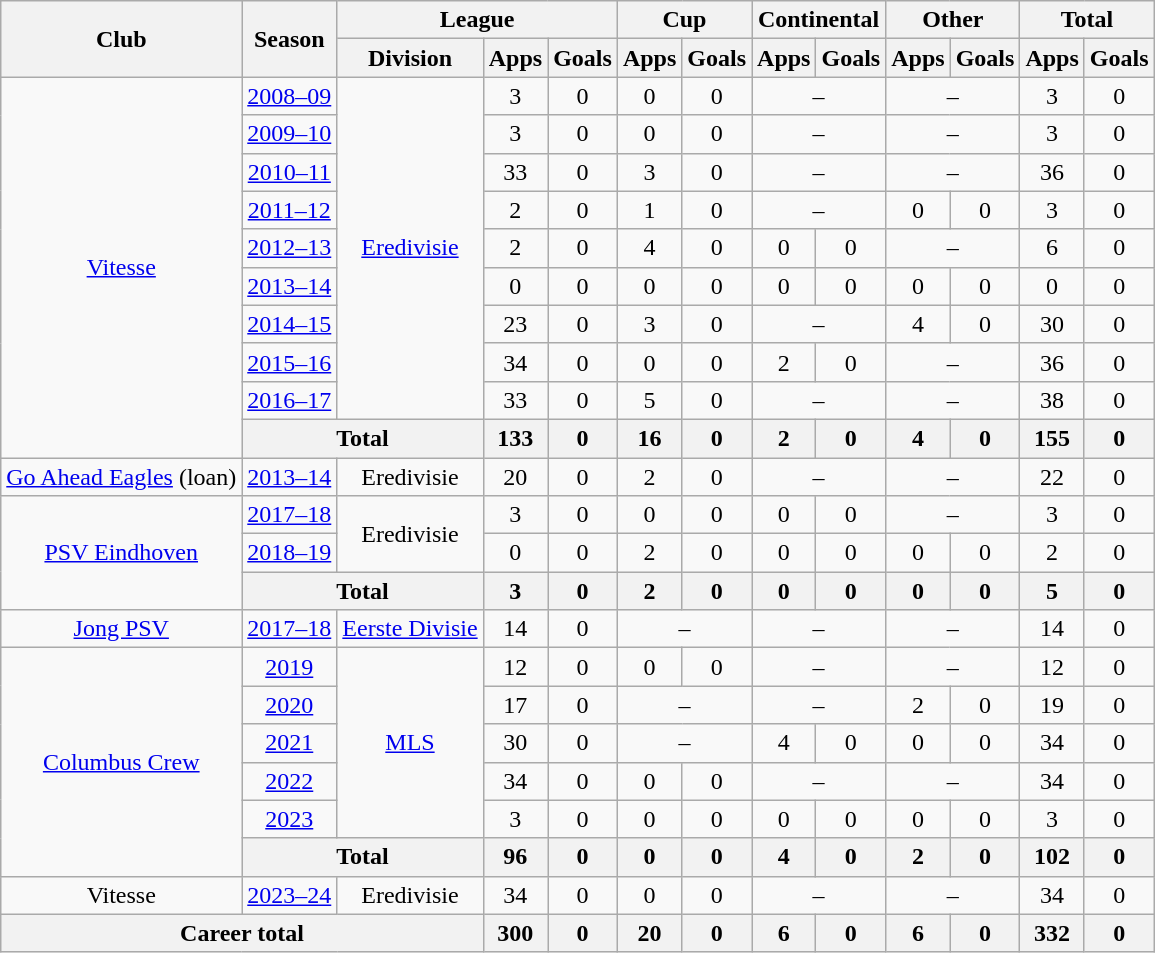<table class="wikitable" style="text-align:center">
<tr>
<th rowspan="2">Club</th>
<th rowspan="2">Season</th>
<th colspan="3">League</th>
<th colspan="2">Cup</th>
<th colspan="2">Continental</th>
<th colspan="2">Other</th>
<th colspan="2">Total</th>
</tr>
<tr>
<th>Division</th>
<th>Apps</th>
<th>Goals</th>
<th>Apps</th>
<th>Goals</th>
<th>Apps</th>
<th>Goals</th>
<th>Apps</th>
<th>Goals</th>
<th>Apps</th>
<th>Goals</th>
</tr>
<tr>
<td rowspan="10"><a href='#'>Vitesse</a></td>
<td><a href='#'>2008–09</a></td>
<td rowspan="9"><a href='#'>Eredivisie</a></td>
<td>3</td>
<td>0</td>
<td>0</td>
<td>0</td>
<td colspan="2">–</td>
<td colspan="2">–</td>
<td>3</td>
<td>0</td>
</tr>
<tr>
<td><a href='#'>2009–10</a></td>
<td>3</td>
<td>0</td>
<td>0</td>
<td>0</td>
<td colspan="2">–</td>
<td colspan="2">–</td>
<td>3</td>
<td>0</td>
</tr>
<tr>
<td><a href='#'>2010–11</a></td>
<td>33</td>
<td>0</td>
<td>3</td>
<td>0</td>
<td colspan="2">–</td>
<td colspan="2">–</td>
<td>36</td>
<td>0</td>
</tr>
<tr>
<td><a href='#'>2011–12</a></td>
<td>2</td>
<td>0</td>
<td>1</td>
<td>0</td>
<td colspan="2">–</td>
<td>0</td>
<td>0</td>
<td>3</td>
<td>0</td>
</tr>
<tr>
<td><a href='#'>2012–13</a></td>
<td>2</td>
<td>0</td>
<td>4</td>
<td>0</td>
<td>0</td>
<td>0</td>
<td colspan="2">–</td>
<td>6</td>
<td>0</td>
</tr>
<tr>
<td><a href='#'>2013–14</a></td>
<td>0</td>
<td>0</td>
<td>0</td>
<td>0</td>
<td>0</td>
<td>0</td>
<td>0</td>
<td>0</td>
<td>0</td>
<td>0</td>
</tr>
<tr>
<td><a href='#'>2014–15</a></td>
<td>23</td>
<td>0</td>
<td>3</td>
<td>0</td>
<td colspan="2">–</td>
<td>4</td>
<td>0</td>
<td>30</td>
<td>0</td>
</tr>
<tr>
<td><a href='#'>2015–16</a></td>
<td>34</td>
<td>0</td>
<td>0</td>
<td>0</td>
<td>2</td>
<td>0</td>
<td colspan="2">–</td>
<td>36</td>
<td>0</td>
</tr>
<tr>
<td><a href='#'>2016–17</a></td>
<td>33</td>
<td>0</td>
<td>5</td>
<td>0</td>
<td colspan="2">–</td>
<td colspan="2">–</td>
<td>38</td>
<td>0</td>
</tr>
<tr>
<th colspan="2">Total</th>
<th>133</th>
<th>0</th>
<th>16</th>
<th>0</th>
<th>2</th>
<th>0</th>
<th>4</th>
<th>0</th>
<th>155</th>
<th>0</th>
</tr>
<tr>
<td><a href='#'>Go Ahead Eagles</a> (loan)</td>
<td><a href='#'>2013–14</a></td>
<td>Eredivisie</td>
<td>20</td>
<td>0</td>
<td>2</td>
<td>0</td>
<td colspan="2">–</td>
<td colspan="2">–</td>
<td>22</td>
<td>0</td>
</tr>
<tr>
<td rowspan="3"><a href='#'>PSV Eindhoven</a></td>
<td><a href='#'>2017–18</a></td>
<td rowspan="2">Eredivisie</td>
<td>3</td>
<td>0</td>
<td>0</td>
<td>0</td>
<td>0</td>
<td>0</td>
<td colspan="2">–</td>
<td>3</td>
<td>0</td>
</tr>
<tr>
<td><a href='#'>2018–19</a></td>
<td>0</td>
<td>0</td>
<td>2</td>
<td>0</td>
<td>0</td>
<td>0</td>
<td>0</td>
<td>0</td>
<td>2</td>
<td>0</td>
</tr>
<tr>
<th colspan="2">Total</th>
<th>3</th>
<th>0</th>
<th>2</th>
<th>0</th>
<th>0</th>
<th>0</th>
<th>0</th>
<th>0</th>
<th>5</th>
<th>0</th>
</tr>
<tr>
<td><a href='#'>Jong PSV</a></td>
<td><a href='#'>2017–18</a></td>
<td><a href='#'>Eerste Divisie</a></td>
<td>14</td>
<td>0</td>
<td colspan="2">–</td>
<td colspan="2">–</td>
<td colspan="2">–</td>
<td>14</td>
<td>0</td>
</tr>
<tr>
<td rowspan="6"><a href='#'>Columbus Crew</a></td>
<td><a href='#'>2019</a></td>
<td rowspan="5"><a href='#'>MLS</a></td>
<td>12</td>
<td>0</td>
<td>0</td>
<td>0</td>
<td colspan="2">–</td>
<td colspan="2">–</td>
<td>12</td>
<td>0</td>
</tr>
<tr>
<td><a href='#'>2020</a></td>
<td>17</td>
<td>0</td>
<td colspan="2">–</td>
<td colspan="2">–</td>
<td>2</td>
<td>0</td>
<td>19</td>
<td>0</td>
</tr>
<tr>
<td><a href='#'>2021</a></td>
<td>30</td>
<td>0</td>
<td colspan="2">–</td>
<td>4</td>
<td>0</td>
<td>0</td>
<td>0</td>
<td>34</td>
<td>0</td>
</tr>
<tr>
<td><a href='#'>2022</a></td>
<td>34</td>
<td>0</td>
<td>0</td>
<td>0</td>
<td colspan="2">–</td>
<td colspan="2">–</td>
<td>34</td>
<td>0</td>
</tr>
<tr>
<td><a href='#'>2023</a></td>
<td>3</td>
<td>0</td>
<td>0</td>
<td>0</td>
<td>0</td>
<td>0</td>
<td>0</td>
<td>0</td>
<td>3</td>
<td>0</td>
</tr>
<tr>
<th colspan="2">Total</th>
<th>96</th>
<th>0</th>
<th>0</th>
<th>0</th>
<th>4</th>
<th>0</th>
<th>2</th>
<th>0</th>
<th>102</th>
<th>0</th>
</tr>
<tr>
<td>Vitesse</td>
<td><a href='#'>2023–24</a></td>
<td>Eredivisie</td>
<td>34</td>
<td>0</td>
<td>0</td>
<td>0</td>
<td colspan="2">–</td>
<td colspan="2">–</td>
<td>34</td>
<td>0</td>
</tr>
<tr>
<th colspan="3">Career total</th>
<th>300</th>
<th>0</th>
<th>20</th>
<th>0</th>
<th>6</th>
<th>0</th>
<th>6</th>
<th>0</th>
<th>332</th>
<th>0</th>
</tr>
</table>
